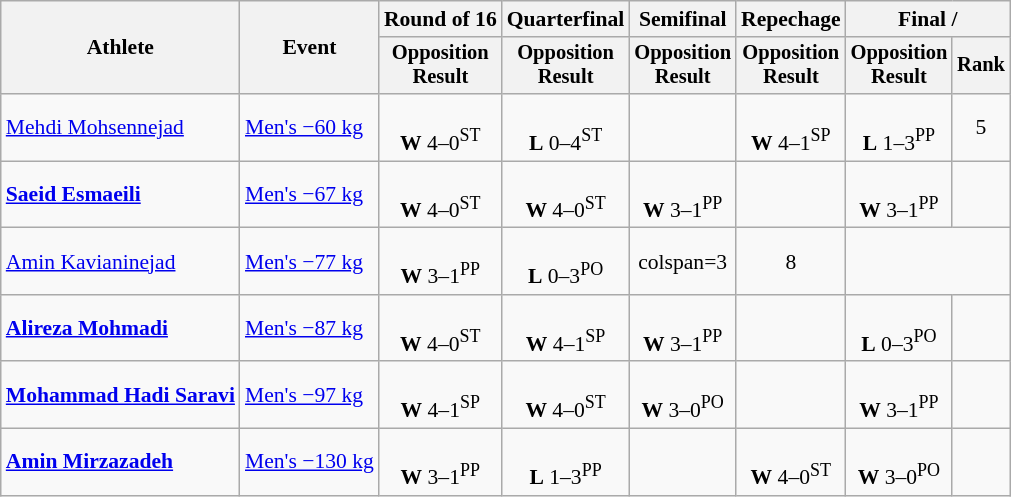<table class="wikitable" style="font-size:90%">
<tr>
<th rowspan=2>Athlete</th>
<th rowspan=2>Event</th>
<th>Round of 16</th>
<th>Quarterfinal</th>
<th>Semifinal</th>
<th>Repechage</th>
<th colspan=2>Final / </th>
</tr>
<tr style="font-size: 95%">
<th>Opposition<br>Result</th>
<th>Opposition<br>Result</th>
<th>Opposition<br>Result</th>
<th>Opposition<br>Result</th>
<th>Opposition<br>Result</th>
<th>Rank</th>
</tr>
<tr align=center>
<td align=left><a href='#'>Mehdi Mohsennejad</a></td>
<td align=left><a href='#'>Men's −60 kg</a></td>
<td><br><strong>W</strong> 4–0<sup>ST</sup></td>
<td><br><strong>L</strong> 0–4<sup>ST</sup></td>
<td></td>
<td><br><strong>W</strong> 4–1<sup>SP</sup></td>
<td><br><strong>L</strong> 1–3<sup>PP</sup></td>
<td>5</td>
</tr>
<tr align=center>
<td align=left><strong><a href='#'>Saeid Esmaeili</a></strong></td>
<td align=left><a href='#'>Men's −67 kg</a></td>
<td><br><strong>W</strong> 4–0<sup>ST</sup></td>
<td><br><strong>W</strong> 4–0<sup>ST</sup></td>
<td><br><strong>W</strong> 3–1<sup>PP</sup></td>
<td></td>
<td> <br><strong>W</strong> 3–1<sup>PP</sup></td>
<td></td>
</tr>
<tr align=center>
<td align=left><a href='#'>Amin Kavianinejad</a></td>
<td align=left><a href='#'>Men's −77 kg</a></td>
<td><br><strong>W</strong> 3–1<sup>PP</sup></td>
<td><br><strong>L</strong>  0–3<sup>PO</sup></td>
<td>colspan=3 </td>
<td>8</td>
</tr>
<tr align=center>
<td align=left><strong><a href='#'>Alireza Mohmadi</a></strong></td>
<td align=left><a href='#'>Men's −87 kg</a></td>
<td><br><strong>W</strong> 4–0<sup>ST</sup></td>
<td><br><strong>W</strong> 4–1<sup>SP</sup></td>
<td><br><strong>W</strong> 3–1<sup>PP</sup></td>
<td></td>
<td><br><strong>L</strong> 0–3<sup>PO</sup></td>
<td></td>
</tr>
<tr align=center>
<td align=left><strong><a href='#'>Mohammad Hadi Saravi</a></strong></td>
<td align=left><a href='#'>Men's −97 kg</a></td>
<td><br><strong>W</strong> 4–1<sup>SP</sup></td>
<td><br><strong>W</strong> 4–0<sup>ST</sup></td>
<td><br><strong>W</strong> 3–0<sup>PO</sup></td>
<td></td>
<td><br><strong>W</strong> 3–1<sup>PP</sup></td>
<td></td>
</tr>
<tr align=center>
<td align=left><strong><a href='#'>Amin Mirzazadeh</a></strong></td>
<td align=left><a href='#'>Men's −130 kg</a></td>
<td><br><strong>W</strong> 3–1<sup>PP</sup></td>
<td><br><strong>L</strong> 1–3<sup>PP</sup></td>
<td></td>
<td><br><strong>W</strong> 4–0<sup>ST</sup></td>
<td><br> <strong>W</strong> 3–0<sup>PO</sup></td>
<td></td>
</tr>
</table>
